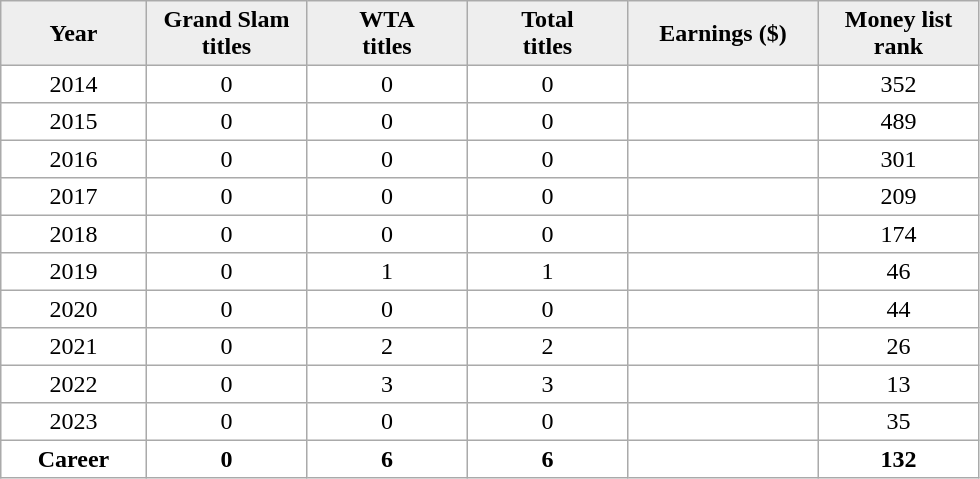<table cellpadding=3 cellspacing=0 border=1 style=border:#aaa;solid:1px;border-collapse:collapse;text-align:center;>
<tr style=background:#eee;font-weight:bold>
<td width="90">Year</td>
<td width="100">Grand Slam <br>titles</td>
<td width="100">WTA <br>titles</td>
<td width="100">Total <br>titles</td>
<td width="120">Earnings ($)</td>
<td width="100">Money list rank</td>
</tr>
<tr>
<td>2014</td>
<td>0</td>
<td>0</td>
<td>0</td>
<td align="right"></td>
<td>352</td>
</tr>
<tr>
<td>2015</td>
<td>0</td>
<td>0</td>
<td>0</td>
<td align="right"></td>
<td>489</td>
</tr>
<tr>
<td>2016</td>
<td>0</td>
<td>0</td>
<td>0</td>
<td align="right"></td>
<td>301</td>
</tr>
<tr>
<td>2017</td>
<td>0</td>
<td>0</td>
<td>0</td>
<td align="right"></td>
<td>209</td>
</tr>
<tr>
<td>2018</td>
<td>0</td>
<td>0</td>
<td>0</td>
<td align="right"></td>
<td>174</td>
</tr>
<tr>
<td>2019</td>
<td>0</td>
<td>1</td>
<td>1</td>
<td align="right"></td>
<td>46</td>
</tr>
<tr>
<td>2020</td>
<td>0</td>
<td>0</td>
<td>0</td>
<td align="right"></td>
<td>44</td>
</tr>
<tr>
<td>2021</td>
<td>0</td>
<td>2</td>
<td>2</td>
<td align="right"></td>
<td>26</td>
</tr>
<tr>
<td>2022</td>
<td>0</td>
<td>3</td>
<td>3</td>
<td align="right"></td>
<td>13</td>
</tr>
<tr>
<td>2023</td>
<td>0</td>
<td>0</td>
<td>0</td>
<td align="right"></td>
<td>35</td>
</tr>
<tr style="font-weight:bold">
<td>Career</td>
<td>0</td>
<td>6</td>
<td>6</td>
<td align="right"></td>
<td>132</td>
</tr>
</table>
